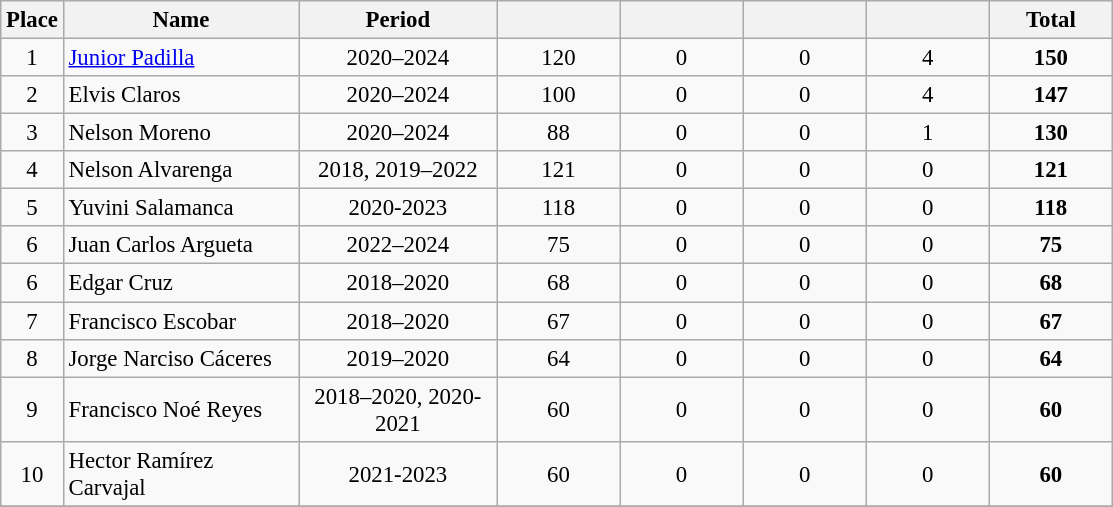<table class="wikitable sortable" style="font-size: 95%; text-align: center;">
<tr>
<th width=30>Place</th>
<th width=150>Name</th>
<th width=125>Period</th>
<th width=75></th>
<th width=75></th>
<th width=75></th>
<th width=75></th>
<th width=75><strong>Total</strong></th>
</tr>
<tr>
<td>1</td>
<td align="left"> <a href='#'>Junior Padilla</a></td>
<td>2020–2024</td>
<td>120</td>
<td>0</td>
<td>0</td>
<td>4</td>
<td><strong>150</strong></td>
</tr>
<tr>
<td>2</td>
<td align="left"> Elvis Claros</td>
<td>2020–2024</td>
<td>100</td>
<td>0</td>
<td>0</td>
<td>4</td>
<td><strong>147</strong></td>
</tr>
<tr>
<td>3</td>
<td align="left"> Nelson Moreno</td>
<td>2020–2024</td>
<td>88</td>
<td>0</td>
<td>0</td>
<td>1</td>
<td><strong>130</strong></td>
</tr>
<tr>
<td>4</td>
<td align="left"> Nelson Alvarenga</td>
<td>2018, 2019–2022</td>
<td>121</td>
<td>0</td>
<td>0</td>
<td>0</td>
<td><strong>121</strong></td>
</tr>
<tr>
<td>5</td>
<td align="left"> Yuvini Salamanca</td>
<td>2020-2023</td>
<td>118</td>
<td>0</td>
<td>0</td>
<td>0</td>
<td><strong>118</strong></td>
</tr>
<tr>
<td>6</td>
<td align="left"> Juan Carlos Argueta</td>
<td>2022–2024</td>
<td>75</td>
<td>0</td>
<td>0</td>
<td>0</td>
<td><strong>75</strong></td>
</tr>
<tr>
<td>6</td>
<td align="left"> Edgar Cruz</td>
<td>2018–2020</td>
<td>68</td>
<td>0</td>
<td>0</td>
<td>0</td>
<td><strong>68</strong></td>
</tr>
<tr>
<td>7</td>
<td align="left"> Francisco Escobar</td>
<td>2018–2020</td>
<td>67</td>
<td>0</td>
<td>0</td>
<td>0</td>
<td><strong>67</strong></td>
</tr>
<tr>
<td>8</td>
<td align="left"> Jorge Narciso Cáceres</td>
<td>2019–2020</td>
<td>64</td>
<td>0</td>
<td>0</td>
<td>0</td>
<td><strong>64</strong></td>
</tr>
<tr>
<td>9</td>
<td align="left"> Francisco Noé Reyes</td>
<td>2018–2020, 2020-2021</td>
<td>60</td>
<td>0</td>
<td>0</td>
<td>0</td>
<td><strong>60</strong></td>
</tr>
<tr>
<td>10</td>
<td align="left"> Hector Ramírez Carvajal</td>
<td>2021-2023</td>
<td>60</td>
<td>0</td>
<td>0</td>
<td>0</td>
<td><strong>60</strong></td>
</tr>
<tr>
</tr>
</table>
